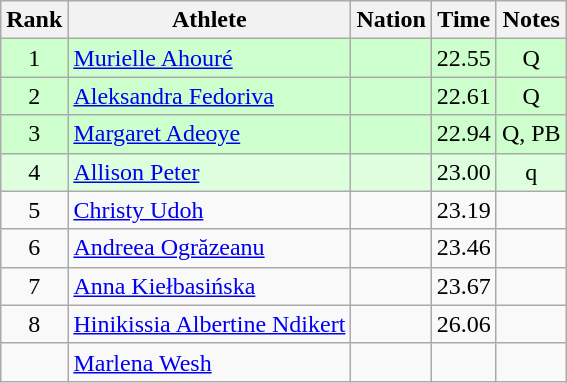<table class="wikitable sortable" style="text-align:center">
<tr>
<th>Rank</th>
<th>Athlete</th>
<th>Nation</th>
<th>Time</th>
<th>Notes</th>
</tr>
<tr bgcolor=#ccffcc>
<td>1</td>
<td align=left><a href='#'>Murielle Ahouré</a></td>
<td align=left></td>
<td>22.55</td>
<td>Q</td>
</tr>
<tr bgcolor=#ccffcc>
<td>2</td>
<td align=left><a href='#'>Aleksandra Fedoriva</a></td>
<td align=left></td>
<td>22.61</td>
<td>Q</td>
</tr>
<tr bgcolor=#ccffcc>
<td>3</td>
<td align=left><a href='#'>Margaret Adeoye</a></td>
<td align=left></td>
<td>22.94</td>
<td>Q, PB</td>
</tr>
<tr bgcolor=#ddffdd>
<td>4</td>
<td align=left><a href='#'>Allison Peter</a></td>
<td align=left></td>
<td>23.00</td>
<td>q</td>
</tr>
<tr>
<td>5</td>
<td align=left><a href='#'>Christy Udoh</a></td>
<td align=left></td>
<td>23.19</td>
<td></td>
</tr>
<tr>
<td>6</td>
<td align=left><a href='#'>Andreea Ogrăzeanu</a></td>
<td align=left></td>
<td>23.46</td>
<td></td>
</tr>
<tr>
<td>7</td>
<td align=left><a href='#'>Anna Kiełbasińska</a></td>
<td align=left></td>
<td>23.67</td>
<td></td>
</tr>
<tr>
<td>8</td>
<td align=left><a href='#'>Hinikissia Albertine Ndikert</a></td>
<td align=left></td>
<td>26.06</td>
<td></td>
</tr>
<tr>
<td></td>
<td align=left><a href='#'>Marlena Wesh</a></td>
<td align=left></td>
<td></td>
<td></td>
</tr>
</table>
